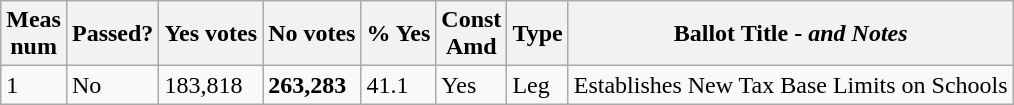<table class="wikitable">
<tr>
<th>Meas<br>num</th>
<th>Passed?</th>
<th>Yes votes</th>
<th>No votes</th>
<th>% Yes</th>
<th>Const<br>Amd</th>
<th>Type<br></th>
<th>Ballot Title - <em>and Notes</em></th>
</tr>
<tr>
<td>1</td>
<td>No</td>
<td>183,818</td>
<td><strong>263,283</strong></td>
<td>41.1</td>
<td>Yes</td>
<td>Leg</td>
<td>Establishes New Tax Base Limits on Schools</td>
</tr>
</table>
